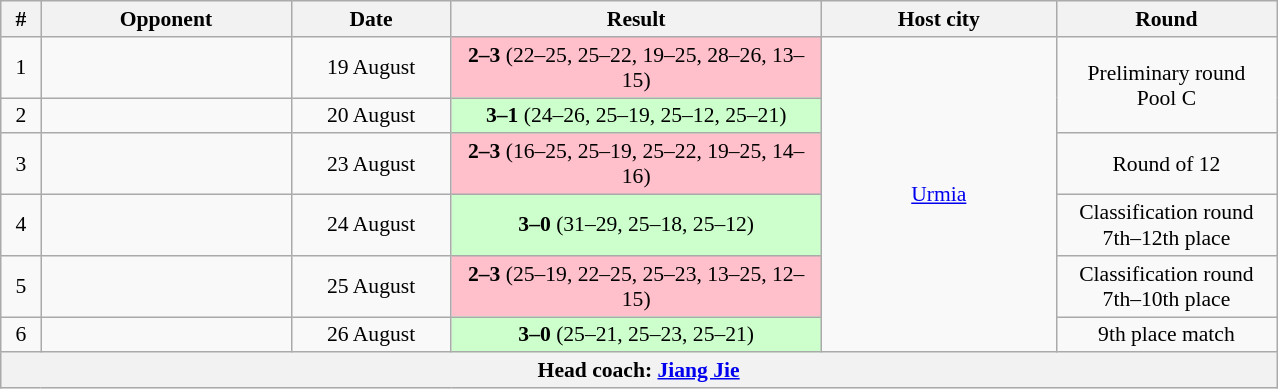<table class="wikitable" style="text-align: center;font-size:90%;">
<tr>
<th width=20>#</th>
<th width=160>Opponent</th>
<th width=100>Date</th>
<th width=240>Result</th>
<th width=150>Host city</th>
<th width=140>Round</th>
</tr>
<tr>
<td>1</td>
<td align=left></td>
<td>19 August</td>
<td bgcolor=pink><strong>2–3</strong> (22–25, 25–22, 19–25, 28–26, 13–15)</td>
<td rowspan=6> <a href='#'>Urmia</a></td>
<td rowspan=2>Preliminary round<br>Pool C</td>
</tr>
<tr>
<td>2</td>
<td align=left></td>
<td>20 August</td>
<td bgcolor=ccffcc><strong>3–1</strong> (24–26, 25–19, 25–12, 25–21)</td>
</tr>
<tr>
<td>3</td>
<td align=left></td>
<td>23 August</td>
<td bgcolor=pink><strong>2–3</strong> (16–25, 25–19, 25–22, 19–25, 14–16)</td>
<td>Round of 12</td>
</tr>
<tr>
<td>4</td>
<td align=left></td>
<td>24 August</td>
<td bgcolor=ccffcc><strong>3–0</strong> (31–29, 25–18, 25–12)</td>
<td>Classification round<br>7th–12th place</td>
</tr>
<tr>
<td>5</td>
<td align=left></td>
<td>25 August</td>
<td bgcolor=pink><strong>2–3</strong> (25–19, 22–25, 25–23, 13–25, 12–15)</td>
<td>Classification round<br>7th–10th place</td>
</tr>
<tr>
<td>6</td>
<td align=left></td>
<td>26 August</td>
<td bgcolor=ccffcc><strong>3–0</strong> (25–21, 25–23, 25–21)</td>
<td>9th place match</td>
</tr>
<tr>
<th colspan=6>Head coach:  <a href='#'>Jiang Jie</a></th>
</tr>
</table>
